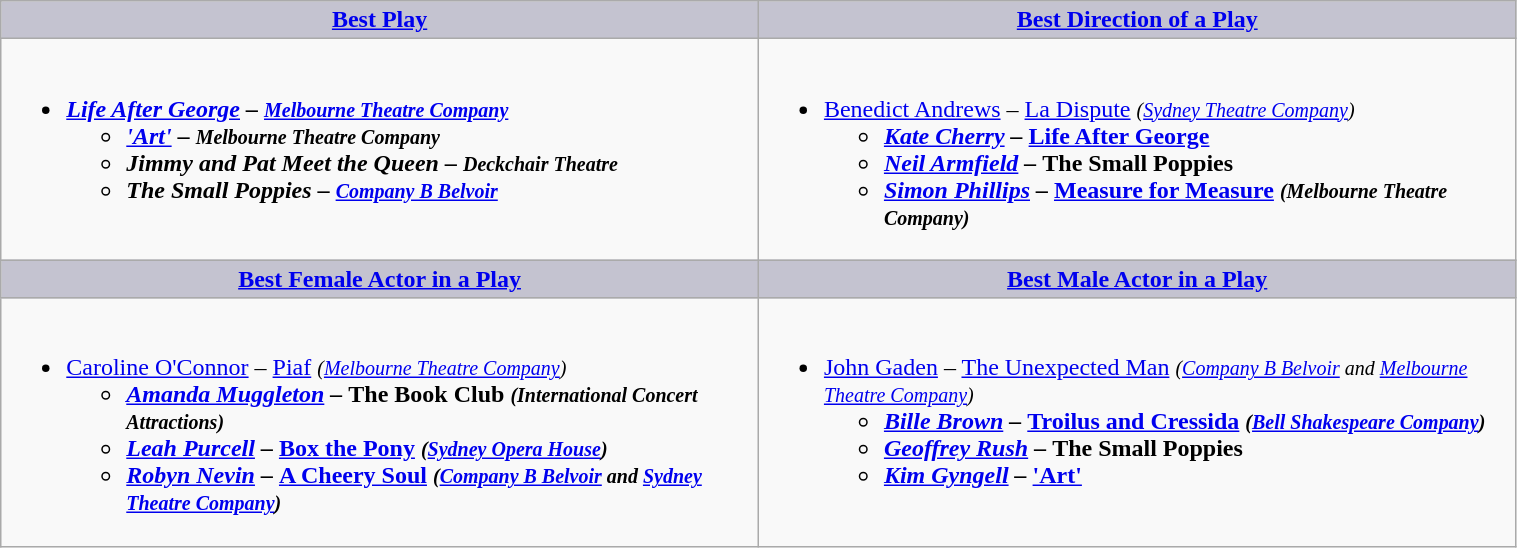<table class=wikitable width="80%" border="1" cellpadding="5" cellspacing="0" align="centre">
<tr>
<th style="background:#C4C3D0;width:50%"><a href='#'>Best Play</a></th>
<th style="background:#C4C3D0;width:50%"><a href='#'>Best Direction of a Play</a></th>
</tr>
<tr>
<td valign="top"><br><ul><li><strong><em><a href='#'>Life After George</a><em> – <small><a href='#'>Melbourne Theatre Company</a></small><strong><ul><li></em><a href='#'>'Art'</a><em> – <small>Melbourne Theatre Company</small></li><li></em>Jimmy and Pat Meet the Queen<em> – <small>Deckchair Theatre</small></li><li></em>The Small Poppies<em> – <small><a href='#'>Company B Belvoir</a></small></li></ul></li></ul></td>
<td valign="top"><br><ul><li></strong><a href='#'>Benedict Andrews</a> – </em><a href='#'>La Dispute</a><em> <small>(<a href='#'>Sydney Theatre Company</a>)</small><strong><ul><li><a href='#'>Kate Cherry</a> – </em><a href='#'>Life After George</a><em></li><li><a href='#'>Neil Armfield</a> – </em>The Small Poppies<em></li><li><a href='#'>Simon Phillips</a> – </em><a href='#'>Measure for Measure</a><em> <small>(Melbourne Theatre Company)</small></li></ul></li></ul></td>
</tr>
<tr>
<th style="background:#C4C3D0;width:50%"><a href='#'>Best Female Actor in a Play</a></th>
<th style="background:#C4C3D0;width:50%"><a href='#'>Best Male Actor in a Play</a></th>
</tr>
<tr>
<td valign="top"><br><ul><li></strong><a href='#'>Caroline O'Connor</a> – </em><a href='#'>Piaf</a><em> <small>(<a href='#'>Melbourne Theatre Company</a>)</small><strong><ul><li><a href='#'>Amanda Muggleton</a> – </em>The Book Club<em> <small>(International Concert Attractions)</small></li><li><a href='#'>Leah Purcell</a> – </em><a href='#'>Box the Pony</a><em> <small>(<a href='#'>Sydney Opera House</a>)</small></li><li><a href='#'>Robyn Nevin</a> – </em><a href='#'>A Cheery Soul</a><em> <small>(<a href='#'>Company B Belvoir</a> and <a href='#'>Sydney Theatre Company</a>)</small></li></ul></li></ul></td>
<td valign="top"><br><ul><li></strong><a href='#'>John Gaden</a> – </em><a href='#'>The Unexpected Man</a><em> <small>(<a href='#'>Company B Belvoir</a> and <a href='#'>Melbourne Theatre Company</a>)</small><strong><ul><li><a href='#'>Bille Brown</a> – </em><a href='#'>Troilus and Cressida</a><em> <small>(<a href='#'>Bell Shakespeare Company</a>)</small></li><li><a href='#'>Geoffrey Rush</a> – </em>The Small Poppies<em></li><li><a href='#'>Kim Gyngell</a> – </em><a href='#'>'Art'</a><em></li></ul></li></ul></td>
</tr>
</table>
